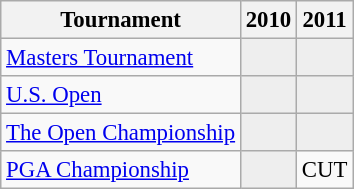<table class="wikitable" style="font-size:95%;text-align:center;">
<tr>
<th>Tournament</th>
<th>2010</th>
<th>2011</th>
</tr>
<tr>
<td align=left><a href='#'>Masters Tournament</a></td>
<td style="background:#eeeeee;"></td>
<td style="background:#eeeeee;"></td>
</tr>
<tr>
<td align=left><a href='#'>U.S. Open</a></td>
<td style="background:#eeeeee;"></td>
<td style="background:#eeeeee;"></td>
</tr>
<tr>
<td align=left><a href='#'>The Open Championship</a></td>
<td style="background:#eeeeee;"></td>
<td style="background:#eeeeee;"></td>
</tr>
<tr>
<td align=left><a href='#'>PGA Championship</a></td>
<td style="background:#eeeeee;"></td>
<td>CUT</td>
</tr>
</table>
